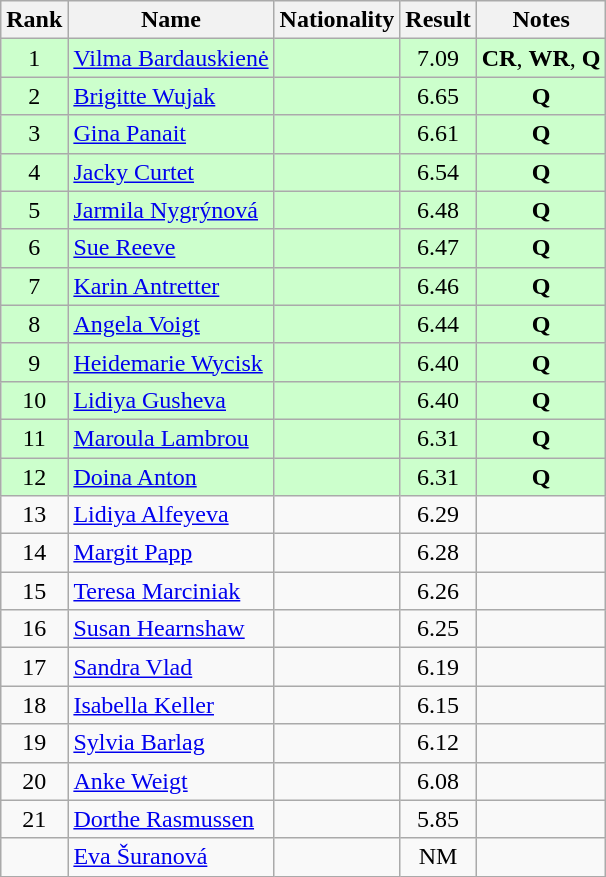<table class="wikitable sortable" style="text-align:center">
<tr>
<th>Rank</th>
<th>Name</th>
<th>Nationality</th>
<th>Result</th>
<th>Notes</th>
</tr>
<tr bgcolor=ccffcc>
<td>1</td>
<td align=left><a href='#'>Vilma Bardauskienė</a></td>
<td align=left></td>
<td>7.09</td>
<td><strong>CR</strong>, <strong>WR</strong>, <strong>Q</strong></td>
</tr>
<tr bgcolor=ccffcc>
<td>2</td>
<td align=left><a href='#'>Brigitte Wujak</a></td>
<td align=left></td>
<td>6.65</td>
<td><strong>Q</strong></td>
</tr>
<tr bgcolor=ccffcc>
<td>3</td>
<td align=left><a href='#'>Gina Panait</a></td>
<td align=left></td>
<td>6.61</td>
<td><strong>Q</strong></td>
</tr>
<tr bgcolor=ccffcc>
<td>4</td>
<td align=left><a href='#'>Jacky Curtet</a></td>
<td align=left></td>
<td>6.54</td>
<td><strong>Q</strong></td>
</tr>
<tr bgcolor=ccffcc>
<td>5</td>
<td align=left><a href='#'>Jarmila Nygrýnová</a></td>
<td align=left></td>
<td>6.48</td>
<td><strong>Q</strong></td>
</tr>
<tr bgcolor=ccffcc>
<td>6</td>
<td align=left><a href='#'>Sue Reeve</a></td>
<td align=left></td>
<td>6.47</td>
<td><strong>Q</strong></td>
</tr>
<tr bgcolor=ccffcc>
<td>7</td>
<td align=left><a href='#'>Karin Antretter</a></td>
<td align=left></td>
<td>6.46</td>
<td><strong>Q</strong></td>
</tr>
<tr bgcolor=ccffcc>
<td>8</td>
<td align=left><a href='#'>Angela Voigt</a></td>
<td align=left></td>
<td>6.44</td>
<td><strong>Q</strong></td>
</tr>
<tr bgcolor=ccffcc>
<td>9</td>
<td align=left><a href='#'>Heidemarie Wycisk</a></td>
<td align=left></td>
<td>6.40</td>
<td><strong>Q</strong></td>
</tr>
<tr bgcolor=ccffcc>
<td>10</td>
<td align=left><a href='#'>Lidiya Gusheva</a></td>
<td align=left></td>
<td>6.40</td>
<td><strong>Q</strong></td>
</tr>
<tr bgcolor=ccffcc>
<td>11</td>
<td align=left><a href='#'>Maroula Lambrou</a></td>
<td align=left></td>
<td>6.31</td>
<td><strong>Q</strong></td>
</tr>
<tr bgcolor=ccffcc>
<td>12</td>
<td align=left><a href='#'>Doina Anton</a></td>
<td align=left></td>
<td>6.31</td>
<td><strong>Q</strong></td>
</tr>
<tr>
<td>13</td>
<td align=left><a href='#'>Lidiya Alfeyeva</a></td>
<td align=left></td>
<td>6.29</td>
<td></td>
</tr>
<tr>
<td>14</td>
<td align=left><a href='#'>Margit Papp</a></td>
<td align=left></td>
<td>6.28</td>
<td></td>
</tr>
<tr>
<td>15</td>
<td align=left><a href='#'>Teresa Marciniak</a></td>
<td align=left></td>
<td>6.26</td>
<td></td>
</tr>
<tr>
<td>16</td>
<td align=left><a href='#'>Susan Hearnshaw</a></td>
<td align=left></td>
<td>6.25</td>
<td></td>
</tr>
<tr>
<td>17</td>
<td align=left><a href='#'>Sandra Vlad</a></td>
<td align=left></td>
<td>6.19</td>
<td></td>
</tr>
<tr>
<td>18</td>
<td align=left><a href='#'>Isabella Keller</a></td>
<td align=left></td>
<td>6.15</td>
<td></td>
</tr>
<tr>
<td>19</td>
<td align=left><a href='#'>Sylvia Barlag</a></td>
<td align=left></td>
<td>6.12</td>
<td></td>
</tr>
<tr>
<td>20</td>
<td align=left><a href='#'>Anke Weigt</a></td>
<td align=left></td>
<td>6.08</td>
<td></td>
</tr>
<tr>
<td>21</td>
<td align=left><a href='#'>Dorthe Rasmussen</a></td>
<td align=left></td>
<td>5.85</td>
<td></td>
</tr>
<tr>
<td></td>
<td align=left><a href='#'>Eva Šuranová</a></td>
<td align=left></td>
<td>NM</td>
<td></td>
</tr>
</table>
